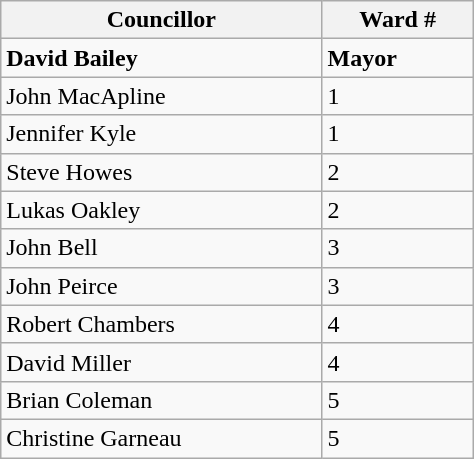<table class="wikitable sortable" width="25%">
<tr>
<th>Councillor</th>
<th>Ward #</th>
</tr>
<tr>
<td><strong>David Bailey</strong></td>
<td><strong>Mayor</strong></td>
</tr>
<tr>
<td>John MacApline</td>
<td>1</td>
</tr>
<tr>
<td>Jennifer Kyle</td>
<td>1</td>
</tr>
<tr>
<td>Steve Howes</td>
<td>2</td>
</tr>
<tr>
<td>Lukas Oakley</td>
<td>2</td>
</tr>
<tr>
<td>John Bell</td>
<td>3</td>
</tr>
<tr>
<td>John Peirce</td>
<td>3</td>
</tr>
<tr>
<td>Robert Chambers</td>
<td>4</td>
</tr>
<tr>
<td>David Miller</td>
<td>4</td>
</tr>
<tr>
<td>Brian Coleman</td>
<td>5</td>
</tr>
<tr>
<td>Christine Garneau</td>
<td>5</td>
</tr>
</table>
